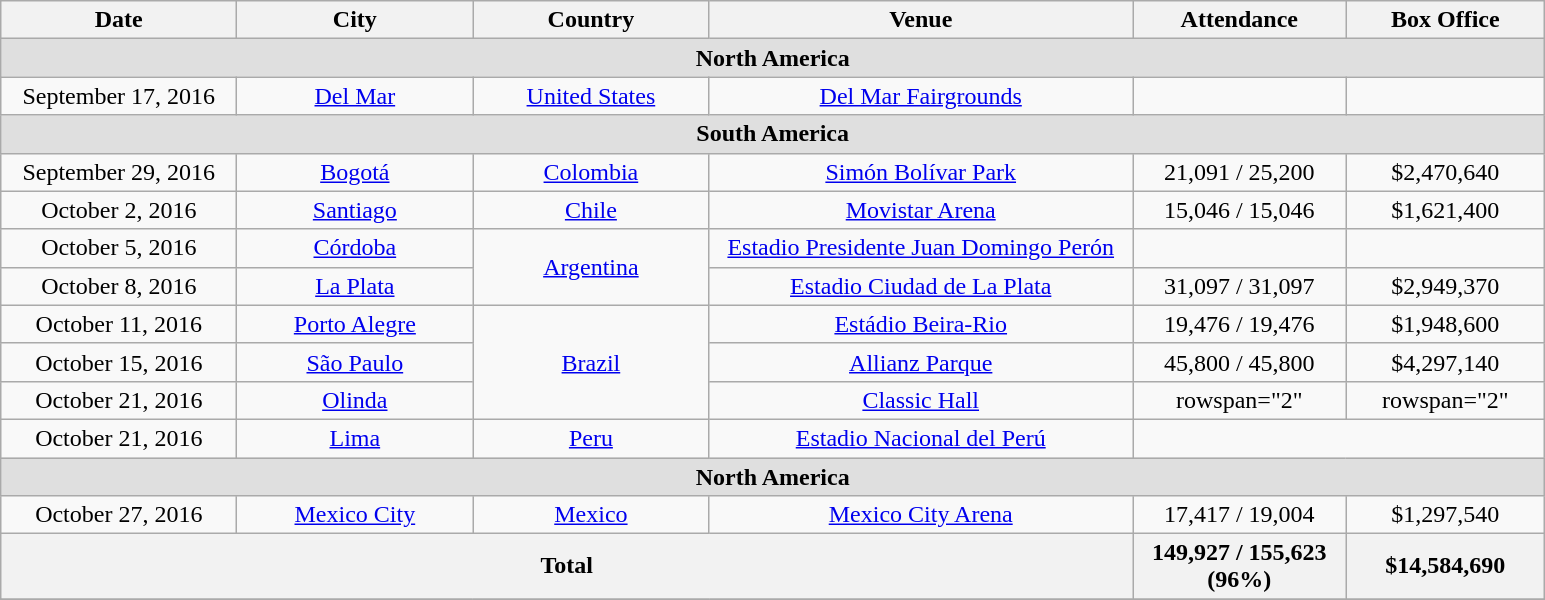<table class="wikitable" style="text-align:center;">
<tr>
<th width="150">Date</th>
<th width="150">City</th>
<th width="150">Country</th>
<th width="275">Venue</th>
<th width="135">Attendance</th>
<th width="125">Box Office</th>
</tr>
<tr>
<th colspan="6" style="background:#DFDFDF;">North America</th>
</tr>
<tr>
<td>September 17, 2016</td>
<td><a href='#'>Del Mar</a></td>
<td><a href='#'>United States</a></td>
<td><a href='#'>Del Mar Fairgrounds</a></td>
<td></td>
<td></td>
</tr>
<tr>
<th colspan="6" style="background:#DFDFDF;">South America</th>
</tr>
<tr>
<td>September 29, 2016</td>
<td><a href='#'>Bogotá</a></td>
<td><a href='#'>Colombia</a></td>
<td><a href='#'>Simón Bolívar Park</a></td>
<td>21,091 / 25,200</td>
<td>$2,470,640</td>
</tr>
<tr>
<td>October 2, 2016</td>
<td><a href='#'>Santiago</a></td>
<td><a href='#'>Chile</a></td>
<td><a href='#'>Movistar Arena</a></td>
<td>15,046 / 15,046</td>
<td>$1,621,400</td>
</tr>
<tr>
<td>October 5, 2016</td>
<td><a href='#'>Córdoba</a></td>
<td rowspan="2"><a href='#'>Argentina</a></td>
<td><a href='#'>Estadio Presidente Juan Domingo Perón</a></td>
<td></td>
<td></td>
</tr>
<tr>
<td>October 8, 2016</td>
<td><a href='#'>La Plata</a></td>
<td><a href='#'>Estadio Ciudad de La Plata</a></td>
<td>31,097 / 31,097</td>
<td>$2,949,370</td>
</tr>
<tr>
<td>October 11, 2016</td>
<td><a href='#'>Porto Alegre</a></td>
<td rowspan="3"><a href='#'>Brazil</a></td>
<td><a href='#'>Estádio Beira-Rio</a></td>
<td>19,476 / 19,476</td>
<td>$1,948,600</td>
</tr>
<tr>
<td>October 15, 2016</td>
<td><a href='#'>São Paulo</a></td>
<td><a href='#'>Allianz Parque</a></td>
<td>45,800 / 45,800</td>
<td>$4,297,140</td>
</tr>
<tr>
<td>October 21, 2016</td>
<td><a href='#'>Olinda</a></td>
<td><a href='#'>Classic Hall</a></td>
<td>rowspan="2" </td>
<td>rowspan="2" </td>
</tr>
<tr>
<td>October 21, 2016</td>
<td><a href='#'>Lima</a></td>
<td><a href='#'>Peru</a></td>
<td><a href='#'>Estadio Nacional del Perú</a></td>
</tr>
<tr>
<th colspan="6" style="background:#DFDFDF;">North America</th>
</tr>
<tr>
<td>October 27, 2016</td>
<td><a href='#'>Mexico City</a></td>
<td><a href='#'>Mexico</a></td>
<td><a href='#'>Mexico City Arena</a></td>
<td>17,417 / 19,004</td>
<td>$1,297,540</td>
</tr>
<tr>
<th colspan="4">Total</th>
<th>149,927 / 155,623 (96%)</th>
<th>$14,584,690</th>
</tr>
<tr>
</tr>
</table>
